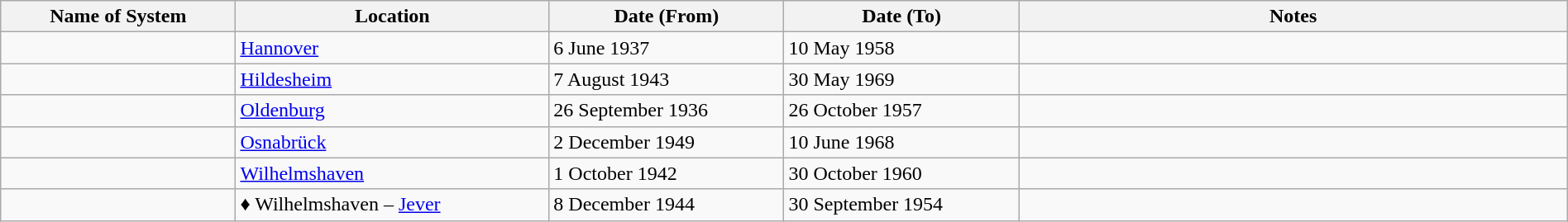<table class="wikitable" style="width:100%;">
<tr>
<th style="width:15%;">Name of System</th>
<th style="width:20%;">Location</th>
<th style="width:15%;">Date (From)</th>
<th style="width:15%;">Date (To)</th>
<th style="width:35%;">Notes</th>
</tr>
<tr>
<td> </td>
<td><a href='#'>Hannover</a></td>
<td>6 June 1937</td>
<td>10 May 1958</td>
<td> </td>
</tr>
<tr>
<td> </td>
<td><a href='#'>Hildesheim</a></td>
<td>7 August 1943</td>
<td>30 May 1969</td>
<td> </td>
</tr>
<tr>
<td> </td>
<td><a href='#'>Oldenburg</a></td>
<td>26 September 1936</td>
<td>26 October 1957</td>
<td> </td>
</tr>
<tr>
<td> </td>
<td><a href='#'>Osnabrück</a></td>
<td>2 December 1949</td>
<td>10 June 1968</td>
<td> </td>
</tr>
<tr>
<td> </td>
<td><a href='#'>Wilhelmshaven</a></td>
<td>1 October 1942</td>
<td>30 October 1960</td>
<td> </td>
</tr>
<tr>
<td> </td>
<td>♦ Wilhelmshaven – <a href='#'>Jever</a></td>
<td>8 December 1944</td>
<td>30 September 1954</td>
<td> </td>
</tr>
</table>
